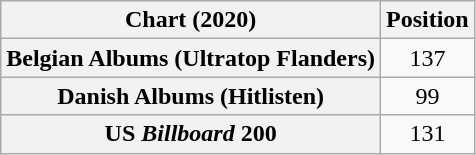<table class="wikitable sortable plainrowheaders" style="text-align:center">
<tr>
<th scope="col">Chart (2020)</th>
<th scope="col">Position</th>
</tr>
<tr>
<th scope="row">Belgian Albums (Ultratop Flanders)</th>
<td>137</td>
</tr>
<tr>
<th scope="row">Danish Albums (Hitlisten)</th>
<td>99</td>
</tr>
<tr>
<th scope="row">US <em>Billboard</em> 200</th>
<td>131</td>
</tr>
</table>
